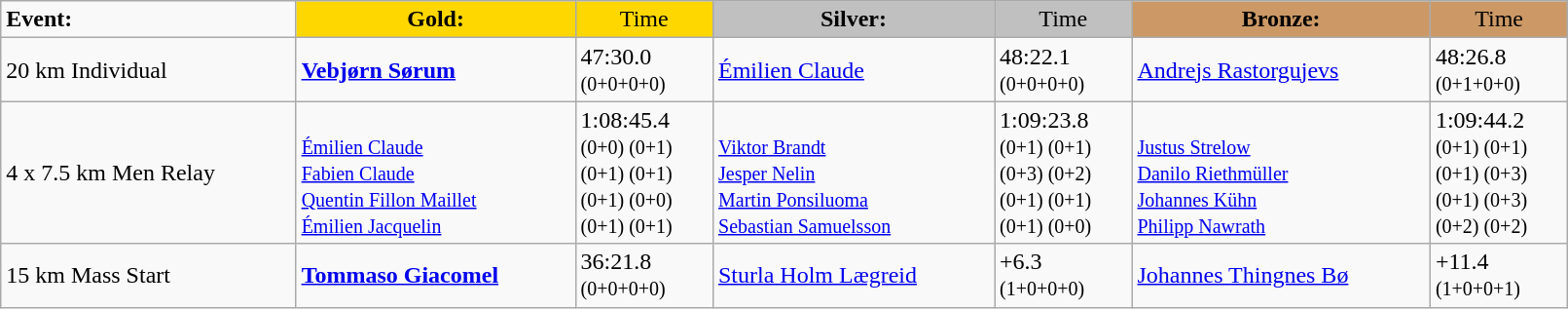<table class="wikitable" width=85%>
<tr>
<td><strong>Event:</strong></td>
<td style="text-align:center;background-color:gold;"><strong>Gold:</strong></td>
<td style="text-align:center;background-color:gold;">Time</td>
<td style="text-align:center;background-color:silver;"><strong>Silver:</strong></td>
<td style="text-align:center;background-color:silver;">Time</td>
<td style="text-align:center;background-color:#CC9966;"><strong>Bronze:</strong></td>
<td style="text-align:center;background-color:#CC9966;">Time</td>
</tr>
<tr>
<td>20 km Individual</td>
<td><strong><a href='#'>Vebjørn Sørum</a></strong><br><small></small></td>
<td>47:30.0<br><small>(0+0+0+0)</small></td>
<td><a href='#'>Émilien Claude</a><br><small></small></td>
<td>48:22.1<br><small>(0+0+0+0)</small></td>
<td><a href='#'>Andrejs Rastorgujevs</a><br><small></small></td>
<td>48:26.8<br><small>(0+1+0+0)</small></td>
</tr>
<tr>
<td>4 x 7.5 km Men Relay</td>
<td><strong></strong><br><small><a href='#'>Émilien Claude</a><br><a href='#'>Fabien Claude</a><br><a href='#'>Quentin Fillon Maillet</a><br><a href='#'>Émilien Jacquelin</a></small></td>
<td>1:08:45.4<br><small>(0+0) (0+1)<br>(0+1) (0+1)<br>(0+1) (0+0)<br>(0+1) (0+1)</small></td>
<td><br><small><a href='#'>Viktor Brandt</a><br><a href='#'>Jesper Nelin</a><br><a href='#'>Martin Ponsiluoma</a><br><a href='#'>Sebastian Samuelsson</a></small></td>
<td>1:09:23.8<br><small>(0+1) (0+1)<br>(0+3) (0+2)<br>(0+1) (0+1)<br>(0+1) (0+0)</small></td>
<td><br><small><a href='#'>Justus Strelow</a><br><a href='#'>Danilo Riethmüller</a><br><a href='#'>Johannes Kühn</a><br><a href='#'>Philipp Nawrath</a></small></td>
<td>1:09:44.2<br><small>(0+1) (0+1)<br>(0+1) (0+3)<br>(0+1) (0+3)<br>(0+2) (0+2)</small></td>
</tr>
<tr>
<td>15 km Mass Start</td>
<td><strong><a href='#'>Tommaso Giacomel</a></strong><br><small></small></td>
<td>36:21.8<br><small>(0+0+0+0)</small></td>
<td><a href='#'>Sturla Holm Lægreid</a><br><small></small></td>
<td>+6.3<br><small>(1+0+0+0)</small></td>
<td><a href='#'>Johannes Thingnes Bø</a><br><small></small></td>
<td>+11.4<br><small>(1+0+0+1)</small></td>
</tr>
</table>
